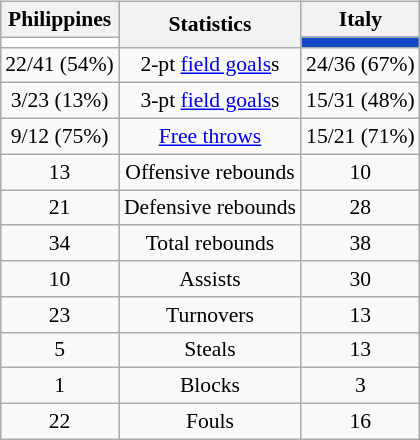<table style="width:100%;">
<tr>
<td valign=top align=right width=33%><br>













</td>
<td style="vertical-align:top; align:center; width:33%;"><br><table style="width:100%;">
<tr>
<td style="width=50%;"></td>
<td></td>
<td style="width=50%;"></td>
</tr>
</table>
<table class="wikitable" align="center" style="font-size:90%; text-align:center; margin:auto">
<tr>
<th>Philippines</th>
<th rowspan=2>Statistics</th>
<th>Italy</th>
</tr>
<tr>
<td style="background:#FFFFFF;"></td>
<td style="background:#1549C3;"></td>
</tr>
<tr>
<td>22/41 (54%)</td>
<td>2-pt <a href='#'>field goals</a>s</td>
<td>24/36 (67%)</td>
</tr>
<tr>
<td>3/23 (13%)</td>
<td>3-pt <a href='#'>field goals</a>s</td>
<td>15/31 (48%)</td>
</tr>
<tr>
<td>9/12 (75%)</td>
<td><a href='#'>Free throws</a></td>
<td>15/21 (71%)</td>
</tr>
<tr>
<td>13</td>
<td>Offensive rebounds</td>
<td>10</td>
</tr>
<tr>
<td>21</td>
<td>Defensive rebounds</td>
<td>28</td>
</tr>
<tr>
<td>34</td>
<td>Total rebounds</td>
<td>38</td>
</tr>
<tr>
<td>10</td>
<td>Assists</td>
<td>30</td>
</tr>
<tr>
<td>23</td>
<td>Turnovers</td>
<td>13</td>
</tr>
<tr>
<td>5</td>
<td>Steals</td>
<td>13</td>
</tr>
<tr>
<td>1</td>
<td>Blocks</td>
<td>3</td>
</tr>
<tr>
<td>22</td>
<td>Fouls</td>
<td>16</td>
</tr>
</table>
</td>
<td style="vertical-align:top; align:left; width:33%;"><br>













</td>
</tr>
</table>
